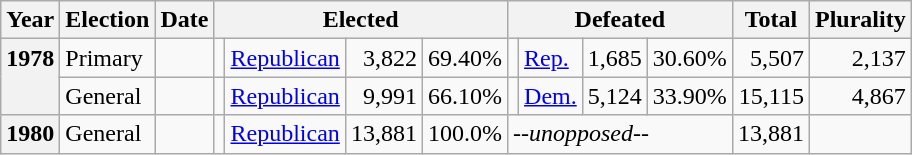<table class="wikitable">
<tr>
<th>Year</th>
<th>Election</th>
<th>Date</th>
<th colspan="4">Elected</th>
<th colspan="4">Defeated</th>
<th>Total</th>
<th>Plurality</th>
</tr>
<tr>
<th rowspan="2" valign="top">1978</th>
<td valign="top">Primary</td>
<td valign="top"></td>
<td valign="top"></td>
<td valign="top" ><a href='#'>Republican</a></td>
<td valign="top" align="right">3,822</td>
<td valign="top" align="right">69.40%</td>
<td valign="top"></td>
<td valign="top" ><a href='#'>Rep.</a></td>
<td valign="top" align="right">1,685</td>
<td valign="top" align="right">30.60%</td>
<td valign="top" align="right">5,507</td>
<td valign="top" align="right">2,137</td>
</tr>
<tr>
<td valign="top">General</td>
<td valign="top"></td>
<td valign="top"></td>
<td valign="top" ><a href='#'>Republican</a></td>
<td valign="top" align="right">9,991</td>
<td valign="top" align="right">66.10%</td>
<td valign="top"></td>
<td valign="top" ><a href='#'>Dem.</a></td>
<td valign="top" align="right">5,124</td>
<td valign="top" align="right">33.90%</td>
<td valign="top" align="right">15,115</td>
<td valign="top" align="right">4,867</td>
</tr>
<tr>
<th valign="top">1980</th>
<td valign="top">General</td>
<td valign="top"></td>
<td valign="top"></td>
<td valign="top" ><a href='#'>Republican</a></td>
<td valign="top" align="right">13,881</td>
<td valign="top" align="right">100.0%</td>
<td valign="top" colspan="4"><em>--unopposed--</em></td>
<td valign="top" align="right">13,881</td>
<td valign="top" align="right"></td>
</tr>
</table>
